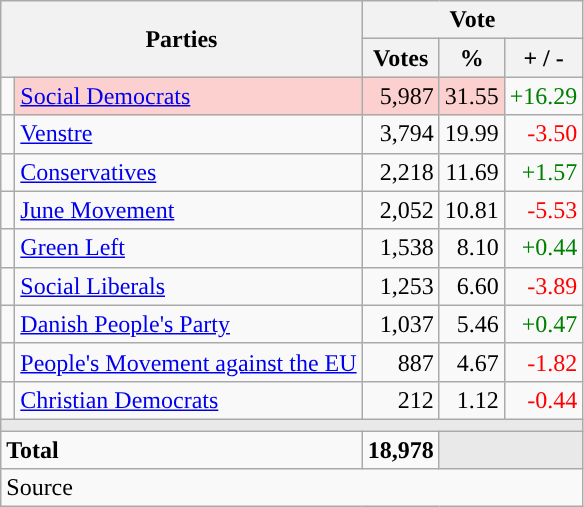<table class="wikitable" style="text-align:right;">
<tr>
<th style="text-align:centre;" rowspan="2" colspan="2" width="225">Parties</th>
<th colspan="3">Vote</th>
</tr>
<tr>
<th width="15">Votes</th>
<th width="15">%</th>
<th width="15">+ / -</th>
</tr>
<tr>
<td width="2" style="color:inherit;background:"></td>
<td bgcolor=#fbd0ce   align="left"><a href='#'>Social Democrats</a></td>
<td bgcolor=#fbd0ce>5,987</td>
<td bgcolor=#fbd0ce>31.55</td>
<td style=color:green;>+16.29</td>
</tr>
<tr>
<td width="2" style="color:inherit;background:"></td>
<td align="left"><a href='#'>Venstre</a></td>
<td>3,794</td>
<td>19.99</td>
<td style=color:red;>-3.50</td>
</tr>
<tr>
<td width="2" style="color:inherit;background:"></td>
<td align="left"><a href='#'>Conservatives</a></td>
<td>2,218</td>
<td>11.69</td>
<td style=color:green;>+1.57</td>
</tr>
<tr>
<td width="2" style="color:inherit;background:"></td>
<td align="left"><a href='#'>June Movement</a></td>
<td>2,052</td>
<td>10.81</td>
<td style=color:red;>-5.53</td>
</tr>
<tr>
<td width="2" style="color:inherit;background:"></td>
<td align="left"><a href='#'>Green Left</a></td>
<td>1,538</td>
<td>8.10</td>
<td style=color:green;>+0.44</td>
</tr>
<tr>
<td width="2" style="color:inherit;background:"></td>
<td align="left"><a href='#'>Social Liberals</a></td>
<td>1,253</td>
<td>6.60</td>
<td style=color:red;>-3.89</td>
</tr>
<tr>
<td width="2" style="color:inherit;background:"></td>
<td align="left"><a href='#'>Danish People's Party</a></td>
<td>1,037</td>
<td>5.46</td>
<td style=color:green;>+0.47</td>
</tr>
<tr>
<td width="2" style="color:inherit;background:"></td>
<td align="left"><a href='#'>People's Movement against the EU</a></td>
<td>887</td>
<td>4.67</td>
<td style=color:red;>-1.82</td>
</tr>
<tr>
<td width="2" style="color:inherit;background:"></td>
<td align="left"><a href='#'>Christian Democrats</a></td>
<td>212</td>
<td>1.12</td>
<td style=color:red;>-0.44</td>
</tr>
<tr>
<td colspan="7" bgcolor="#E9E9E9"></td>
</tr>
<tr>
<td align="left" colspan="2"><strong>Total</strong></td>
<td><strong>18,978</strong></td>
<td bgcolor="#E9E9E9" colspan="2"></td>
</tr>
<tr>
<td align="left" colspan="6">Source</td>
</tr>
</table>
